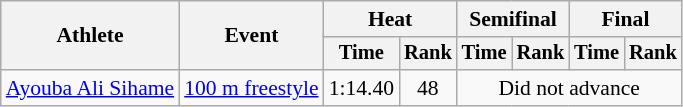<table class=wikitable style="font-size:90%">
<tr>
<th rowspan="2">Athlete</th>
<th rowspan="2">Event</th>
<th colspan="2">Heat</th>
<th colspan="2">Semifinal</th>
<th colspan="2">Final</th>
</tr>
<tr style="font-size:95%">
<th>Time</th>
<th>Rank</th>
<th>Time</th>
<th>Rank</th>
<th>Time</th>
<th>Rank</th>
</tr>
<tr align=center>
<td align=left><a href='#'>Ayouba Ali Sihame</a></td>
<td align=left><a href='#'>100 m freestyle</a></td>
<td>1:14.40</td>
<td>48</td>
<td colspan=4>Did not advance</td>
</tr>
</table>
